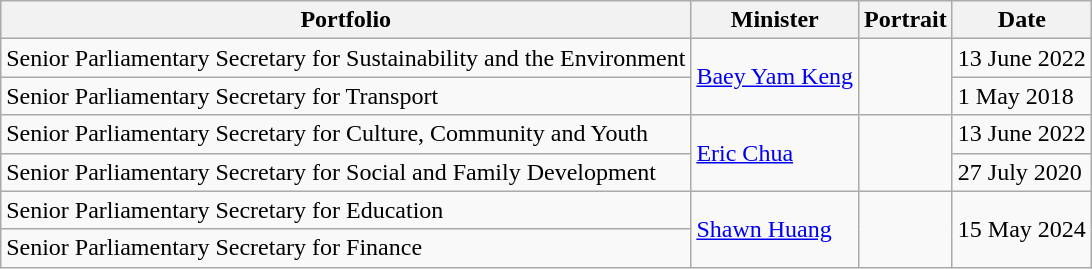<table class="wikitable" style="margin: 1em auto 1em auto">
<tr>
<th>Portfolio</th>
<th>Minister</th>
<th>Portrait</th>
<th>Date</th>
</tr>
<tr>
<td>Senior Parliamentary Secretary for Sustainability and the Environment</td>
<td rowspan="2"><a href='#'>Baey Yam Keng</a></td>
<td rowspan="2"></td>
<td>13 June 2022</td>
</tr>
<tr>
<td>Senior Parliamentary Secretary for Transport</td>
<td>1 May 2018</td>
</tr>
<tr>
<td>Senior Parliamentary Secretary for Culture, Community and Youth</td>
<td rowspan="2"><a href='#'>Eric Chua</a></td>
<td rowspan="2"></td>
<td>13 June 2022</td>
</tr>
<tr>
<td>Senior Parliamentary Secretary for Social and Family Development</td>
<td>27 July 2020</td>
</tr>
<tr>
<td>Senior Parliamentary Secretary for Education</td>
<td rowspan="2"><a href='#'>Shawn Huang</a></td>
<td rowspan="2"></td>
<td rowspan="2">15 May 2024</td>
</tr>
<tr>
<td>Senior Parliamentary Secretary for Finance</td>
</tr>
</table>
